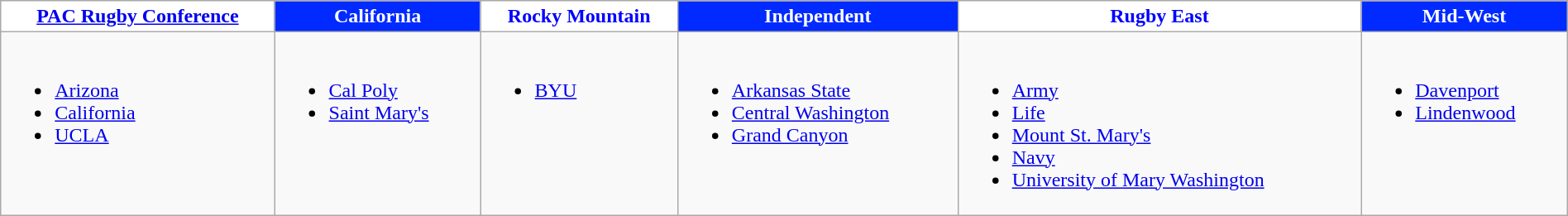<table class="wikitable" style="width:100%;">
<tr>
<th style="background: #FFFFFF; color:blue; text-align:center;"><a href='#'>PAC Rugby Conference</a></th>
<th style="background: #002AFF; color:white; text-align:center;">California</th>
<th style="background: #FFFFFF; color:blue; text-align:center;">Rocky Mountain</th>
<th style="background: #002AFF; color:white; text-align:center;">Independent</th>
<th style="background: #FFFFFF; color:blue; text-align:center;">Rugby East</th>
<th style="background: #002AFF; color:white; text-align:center;">Mid-West</th>
</tr>
<tr valign=top>
<td><br><ul><li><a href='#'>Arizona</a></li><li><a href='#'>California</a></li><li><a href='#'>UCLA</a></li></ul></td>
<td><br><ul><li><a href='#'>Cal Poly</a></li><li><a href='#'>Saint Mary's</a></li></ul></td>
<td><br><ul><li><a href='#'>BYU</a></li></ul></td>
<td><br><ul><li><a href='#'>Arkansas State</a></li><li><a href='#'>Central Washington</a></li><li><a href='#'>Grand Canyon</a></li></ul></td>
<td><br><ul><li><a href='#'>Army</a></li><li><a href='#'>Life</a></li><li><a href='#'>Mount St. Mary's</a></li><li><a href='#'>Navy</a></li><li><a href='#'>University of Mary Washington</a></li></ul></td>
<td><br><ul><li><a href='#'>Davenport</a></li><li><a href='#'>Lindenwood</a></li></ul></td>
</tr>
</table>
